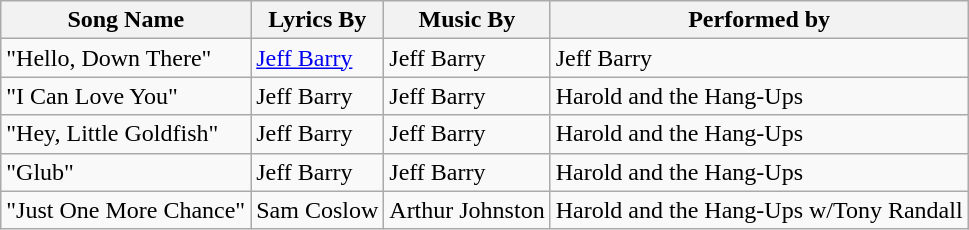<table class="wikitable">
<tr>
<th>Song Name</th>
<th>Lyrics By</th>
<th>Music By</th>
<th>Performed by</th>
</tr>
<tr>
<td>"Hello, Down There"</td>
<td><a href='#'>Jeff Barry</a></td>
<td>Jeff Barry</td>
<td>Jeff Barry</td>
</tr>
<tr>
<td>"I Can Love You"</td>
<td>Jeff Barry</td>
<td>Jeff Barry</td>
<td>Harold and the Hang-Ups</td>
</tr>
<tr>
<td>"Hey, Little Goldfish"</td>
<td>Jeff Barry</td>
<td>Jeff Barry</td>
<td>Harold and the Hang-Ups</td>
</tr>
<tr>
<td>"Glub"</td>
<td>Jeff Barry</td>
<td>Jeff Barry</td>
<td>Harold and the Hang-Ups</td>
</tr>
<tr>
<td>"Just One More Chance"</td>
<td>Sam Coslow</td>
<td>Arthur Johnston</td>
<td>Harold and the Hang-Ups w/Tony Randall</td>
</tr>
</table>
